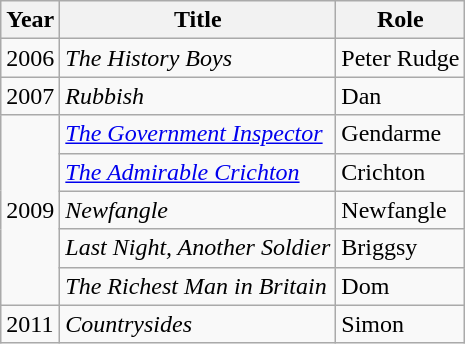<table class="wikitable">
<tr>
<th>Year</th>
<th>Title</th>
<th>Role</th>
</tr>
<tr>
<td>2006</td>
<td><em>The History Boys</em></td>
<td>Peter Rudge</td>
</tr>
<tr>
<td>2007</td>
<td><em>Rubbish</em></td>
<td>Dan</td>
</tr>
<tr>
<td rowspan="5">2009</td>
<td><em><a href='#'>The Government Inspector</a></em></td>
<td>Gendarme</td>
</tr>
<tr>
<td><em><a href='#'>The Admirable Crichton</a></em></td>
<td>Crichton</td>
</tr>
<tr>
<td><em>Newfangle</em></td>
<td>Newfangle</td>
</tr>
<tr>
<td><em>Last Night, Another Soldier</em></td>
<td>Briggsy</td>
</tr>
<tr>
<td><em>The Richest Man in Britain</em></td>
<td>Dom</td>
</tr>
<tr>
<td>2011</td>
<td><em>Countrysides</em></td>
<td>Simon</td>
</tr>
</table>
